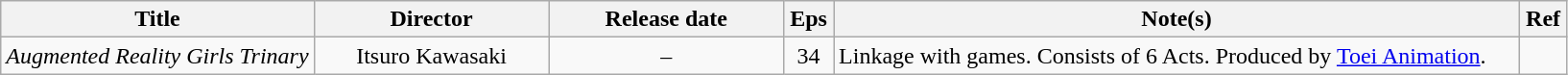<table class="wikitable sortable" style="text-align:center; margin=auto; ">
<tr>
<th scope="col" width=20%>Title</th>
<th scope="col" width=15%>Director</th>
<th scope="col" width=15%>Release date</th>
<th scope="col" class="unsortable">Eps</th>
<th scope="col" class="unsortable">Note(s)</th>
<th scope="col" class="unsortable">Ref</th>
</tr>
<tr>
<td><em>Augmented Reality Girls Trinary</em></td>
<td>Itsuro Kawasaki</td>
<td>–<br></td>
<td>34</td>
<td style="text-align:left;">Linkage with games. Consists of 6 Acts. Produced by <a href='#'>Toei Animation</a>.</td>
<td></td>
</tr>
</table>
